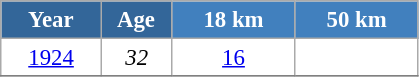<table class="wikitable" style="font-size:95%; text-align:center; border:grey solid 1px; border-collapse:collapse; background:#ffffff;">
<tr>
<th style="background-color:#369; color:white; width:60px;"> Year </th>
<th style="background-color:#369; color:white; width:40px;"> Age </th>
<th style="background-color:#4180be; color:white; width:75px;"> 18 km </th>
<th style="background-color:#4180be; color:white; width:75px;"> 50 km </th>
</tr>
<tr>
<td><a href='#'>1924</a></td>
<td><em>32</em></td>
<td><a href='#'>16</a></td>
<td><a href='#'></a></td>
</tr>
<tr>
</tr>
</table>
